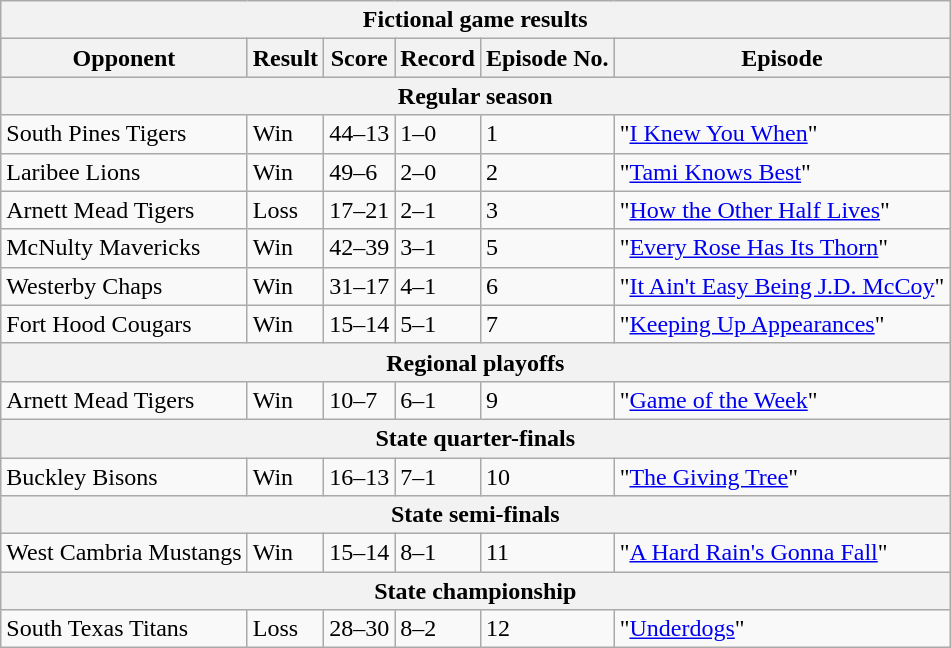<table class="wikitable">
<tr>
<th colspan="7">Fictional game results</th>
</tr>
<tr bgcolor="#CCCCCC">
<th>Opponent</th>
<th>Result</th>
<th>Score</th>
<th>Record</th>
<th>Episode No.</th>
<th>Episode</th>
</tr>
<tr>
<th colspan="7">Regular season</th>
</tr>
<tr>
<td>South Pines Tigers</td>
<td>Win</td>
<td>44–13</td>
<td>1–0</td>
<td>1</td>
<td>"<a href='#'>I Knew You When</a>"</td>
</tr>
<tr>
<td>Laribee Lions</td>
<td>Win</td>
<td>49–6</td>
<td>2–0</td>
<td>2</td>
<td>"<a href='#'>Tami Knows Best</a>"</td>
</tr>
<tr>
<td>Arnett Mead Tigers</td>
<td>Loss</td>
<td>17–21</td>
<td>2–1</td>
<td>3</td>
<td>"<a href='#'>How the Other Half Lives</a>"</td>
</tr>
<tr>
<td>McNulty Mavericks</td>
<td>Win</td>
<td>42–39</td>
<td>3–1</td>
<td>5</td>
<td>"<a href='#'>Every Rose Has Its Thorn</a>"</td>
</tr>
<tr>
<td>Westerby Chaps</td>
<td>Win</td>
<td>31–17</td>
<td>4–1</td>
<td>6</td>
<td>"<a href='#'>It Ain't Easy Being J.D. McCoy</a>"</td>
</tr>
<tr>
<td>Fort Hood Cougars</td>
<td>Win</td>
<td>15–14</td>
<td>5–1</td>
<td>7</td>
<td>"<a href='#'>Keeping Up Appearances</a>"</td>
</tr>
<tr>
<th colspan="7">Regional playoffs</th>
</tr>
<tr>
<td>Arnett Mead Tigers</td>
<td>Win</td>
<td>10–7</td>
<td>6–1</td>
<td>9</td>
<td>"<a href='#'>Game of the Week</a>"</td>
</tr>
<tr>
<th colspan="7">State quarter-finals</th>
</tr>
<tr>
<td>Buckley Bisons</td>
<td>Win</td>
<td>16–13</td>
<td>7–1</td>
<td>10</td>
<td>"<a href='#'>The Giving Tree</a>"</td>
</tr>
<tr>
<th colspan="7">State semi-finals</th>
</tr>
<tr>
<td>West Cambria Mustangs</td>
<td>Win</td>
<td>15–14</td>
<td>8–1</td>
<td>11</td>
<td>"<a href='#'>A Hard Rain's Gonna Fall</a>"</td>
</tr>
<tr>
<th colspan="7">State championship</th>
</tr>
<tr>
<td>South Texas Titans</td>
<td>Loss</td>
<td>28–30</td>
<td>8–2</td>
<td>12</td>
<td>"<a href='#'>Underdogs</a>"</td>
</tr>
</table>
